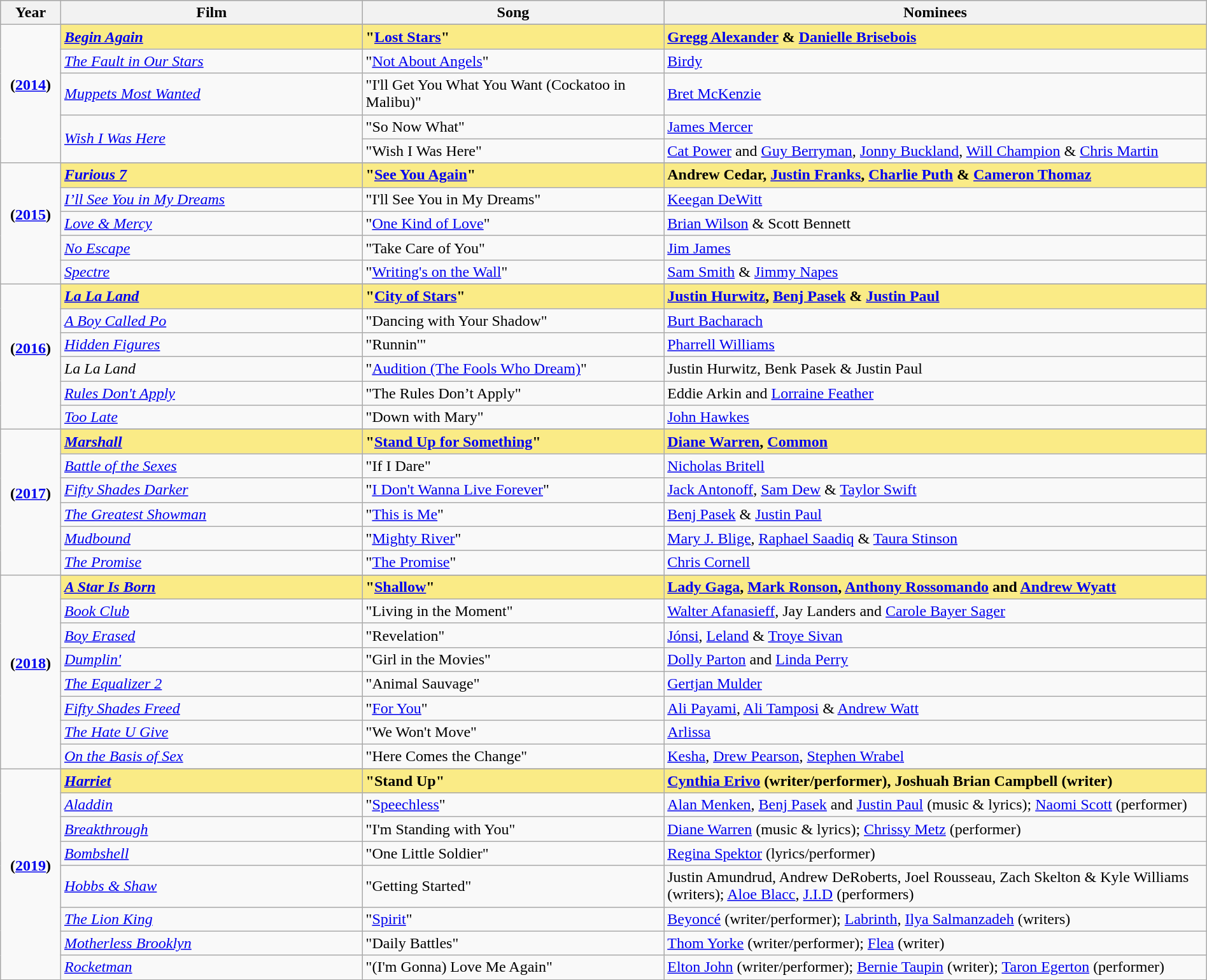<table class="wikitable" style="width:100%">
<tr bgcolor="#bebebe">
<th width="5%">Year</th>
<th width="25%">Film</th>
<th width="25%">Song</th>
<th width="45%">Nominees</th>
</tr>
<tr>
<td rowspan=6 style="text-align:center"><strong>(<a href='#'>2014</a>)</strong><br> <br></td>
</tr>
<tr style="background:#FAEB86">
<td><strong><em><a href='#'>Begin Again</a></em></strong></td>
<td><strong>"<a href='#'>Lost Stars</a>"</strong></td>
<td><strong><a href='#'>Gregg Alexander</a> & <a href='#'>Danielle Brisebois</a></strong></td>
</tr>
<tr>
<td><em><a href='#'>The Fault in Our Stars</a></em></td>
<td>"<a href='#'>Not About Angels</a>"</td>
<td><a href='#'>Birdy</a></td>
</tr>
<tr>
<td><em><a href='#'>Muppets Most Wanted</a></em></td>
<td>"I'll Get You What You Want (Cockatoo in Malibu)"</td>
<td><a href='#'>Bret McKenzie</a></td>
</tr>
<tr>
<td rowspan="2"><em><a href='#'>Wish I Was Here</a></em></td>
<td>"So Now What"</td>
<td><a href='#'>James Mercer</a></td>
</tr>
<tr>
<td>"Wish I Was Here"</td>
<td><a href='#'>Cat Power</a> and <a href='#'>Guy Berryman</a>, <a href='#'>Jonny Buckland</a>, <a href='#'>Will Champion</a> & <a href='#'>Chris Martin</a></td>
</tr>
<tr>
<td rowspan=6 style="text-align:center"><strong>(<a href='#'>2015</a>)</strong><br> <br></td>
</tr>
<tr style="background:#FAEB86">
<td><strong><em><a href='#'>Furious 7</a></em></strong></td>
<td><strong>"<a href='#'>See You Again</a>"</strong></td>
<td><strong>Andrew Cedar, <a href='#'>Justin Franks</a>, <a href='#'>Charlie Puth</a> & <a href='#'>Cameron Thomaz</a></strong></td>
</tr>
<tr>
<td><em><a href='#'>I’ll See You in My Dreams</a></em></td>
<td>"I'll See You in My Dreams"</td>
<td><a href='#'>Keegan DeWitt</a></td>
</tr>
<tr>
<td><em><a href='#'>Love & Mercy</a></em></td>
<td>"<a href='#'>One Kind of Love</a>"</td>
<td><a href='#'>Brian Wilson</a> & Scott Bennett</td>
</tr>
<tr>
<td><em><a href='#'>No Escape</a></em></td>
<td>"Take Care of You"</td>
<td><a href='#'>Jim James</a></td>
</tr>
<tr>
<td><em><a href='#'>Spectre</a></em></td>
<td>"<a href='#'>Writing's on the Wall</a>"</td>
<td><a href='#'>Sam Smith</a> & <a href='#'>Jimmy Napes</a></td>
</tr>
<tr>
<td rowspan=7 style="text-align:center"><strong>(<a href='#'>2016</a>)</strong><br> <br></td>
</tr>
<tr style="background:#FAEB86">
<td><strong><em><a href='#'>La La Land</a></em></strong></td>
<td><strong>"<a href='#'>City of Stars</a>"</strong></td>
<td><strong><a href='#'>Justin Hurwitz</a>, <a href='#'>Benj Pasek</a> & <a href='#'>Justin Paul</a></strong></td>
</tr>
<tr>
<td><em><a href='#'>A Boy Called Po</a></em></td>
<td>"Dancing with Your Shadow"</td>
<td><a href='#'>Burt Bacharach</a></td>
</tr>
<tr>
<td><em><a href='#'>Hidden Figures</a></em></td>
<td>"Runnin'"</td>
<td><a href='#'>Pharrell Williams</a></td>
</tr>
<tr>
<td><em>La La Land</em></td>
<td>"<a href='#'>Audition (The Fools Who Dream)</a>"</td>
<td>Justin Hurwitz, Benk Pasek & Justin Paul</td>
</tr>
<tr>
<td><em><a href='#'>Rules Don't Apply</a></em></td>
<td>"The Rules Don’t Apply"</td>
<td>Eddie Arkin and <a href='#'>Lorraine Feather</a></td>
</tr>
<tr>
<td><em><a href='#'>Too Late</a></em></td>
<td>"Down with Mary"</td>
<td><a href='#'>John Hawkes</a></td>
</tr>
<tr>
<td rowspan=7 style="text-align:center"><strong>(<a href='#'>2017</a>)</strong><br> <br></td>
</tr>
<tr style="background:#FAEB86">
<td><strong><em><a href='#'>Marshall</a></em></strong></td>
<td><strong>"<a href='#'>Stand Up for Something</a>"</strong></td>
<td><strong><a href='#'>Diane Warren</a>, <a href='#'>Common</a></strong></td>
</tr>
<tr>
<td><em><a href='#'>Battle of the Sexes</a></em></td>
<td>"If I Dare"</td>
<td><a href='#'>Nicholas Britell</a></td>
</tr>
<tr>
<td><em><a href='#'>Fifty Shades Darker</a></em></td>
<td>"<a href='#'>I Don't Wanna Live Forever</a>"</td>
<td><a href='#'>Jack Antonoff</a>, <a href='#'>Sam Dew</a> & <a href='#'>Taylor Swift</a></td>
</tr>
<tr>
<td><em><a href='#'>The Greatest Showman</a></em></td>
<td>"<a href='#'>This is Me</a>"</td>
<td><a href='#'>Benj Pasek</a> & <a href='#'>Justin Paul</a></td>
</tr>
<tr>
<td><em><a href='#'>Mudbound</a></em></td>
<td>"<a href='#'>Mighty River</a>"</td>
<td><a href='#'>Mary J. Blige</a>, <a href='#'>Raphael Saadiq</a> & <a href='#'>Taura Stinson</a></td>
</tr>
<tr>
<td><em><a href='#'>The Promise</a></em></td>
<td>"<a href='#'>The Promise</a>"</td>
<td><a href='#'>Chris Cornell</a></td>
</tr>
<tr>
<td rowspan=9 style="text-align:center"><strong>(<a href='#'>2018</a>)</strong><br> <br></td>
</tr>
<tr style="background:#FAEB86">
<td><strong><em><a href='#'>A Star Is Born</a></em></strong></td>
<td><strong>"<a href='#'>Shallow</a>" </strong></td>
<td><strong><a href='#'>Lady Gaga</a>, <a href='#'>Mark Ronson</a>, <a href='#'>Anthony Rossomando</a> and <a href='#'>Andrew Wyatt</a></strong></td>
</tr>
<tr>
<td><em><a href='#'>Book Club</a></em></td>
<td>"Living in the Moment"</td>
<td><a href='#'>Walter Afanasieff</a>, Jay Landers and <a href='#'>Carole Bayer Sager</a></td>
</tr>
<tr>
<td><em><a href='#'>Boy Erased</a></em></td>
<td>"Revelation"</td>
<td><a href='#'>Jónsi</a>, <a href='#'>Leland</a> & <a href='#'>Troye Sivan</a></td>
</tr>
<tr>
<td><em><a href='#'>Dumplin'</a></em></td>
<td>"Girl in the Movies"</td>
<td><a href='#'>Dolly Parton</a> and <a href='#'>Linda Perry</a></td>
</tr>
<tr>
<td><em><a href='#'>The Equalizer 2</a></em></td>
<td>"Animal Sauvage"</td>
<td><a href='#'>Gertjan Mulder</a></td>
</tr>
<tr>
<td><em><a href='#'>Fifty Shades Freed</a></em></td>
<td>"<a href='#'>For You</a>"</td>
<td><a href='#'>Ali Payami</a>, <a href='#'>Ali Tamposi</a> & <a href='#'>Andrew Watt</a></td>
</tr>
<tr>
<td><em><a href='#'>The Hate U Give</a></em></td>
<td>"We Won't Move"</td>
<td><a href='#'>Arlissa</a></td>
</tr>
<tr>
<td><em><a href='#'>On the Basis of Sex</a></em></td>
<td>"Here Comes the Change"</td>
<td><a href='#'>Kesha</a>, <a href='#'>Drew Pearson</a>, <a href='#'>Stephen Wrabel</a></td>
</tr>
<tr>
<td rowspan=9 style="text-align:center"><strong>(<a href='#'>2019</a>)</strong><br> <br></td>
</tr>
<tr style="background:#FAEB86">
<td><strong><em><a href='#'>Harriet</a></em></strong></td>
<td><strong>"Stand Up"</strong></td>
<td><strong> <a href='#'>Cynthia Erivo</a> (writer/performer), Joshuah Brian Campbell (writer)</strong></td>
</tr>
<tr>
<td><em><a href='#'>Aladdin</a></em></td>
<td>"<a href='#'>Speechless</a>"</td>
<td><a href='#'>Alan Menken</a>, <a href='#'>Benj Pasek</a> and <a href='#'>Justin Paul</a> (music & lyrics); <a href='#'>Naomi Scott</a> (performer)</td>
</tr>
<tr>
<td><em><a href='#'>Breakthrough</a></em></td>
<td>"I'm Standing with You"</td>
<td><a href='#'>Diane Warren</a> (music & lyrics); <a href='#'>Chrissy Metz</a> (performer)</td>
</tr>
<tr>
<td><em><a href='#'>Bombshell</a></em></td>
<td>"One Little Soldier"</td>
<td><a href='#'>Regina Spektor</a> (lyrics/performer)</td>
</tr>
<tr>
<td><em><a href='#'>Hobbs & Shaw</a></em></td>
<td>"Getting Started"</td>
<td>Justin Amundrud, Andrew DeRoberts, Joel Rousseau, Zach Skelton & Kyle Williams (writers); <a href='#'>Aloe Blacc</a>, <a href='#'>J.I.D</a> (performers)</td>
</tr>
<tr>
<td><em><a href='#'>The Lion King</a></em></td>
<td>"<a href='#'>Spirit</a>"</td>
<td><a href='#'>Beyoncé</a> (writer/performer); <a href='#'>Labrinth</a>, <a href='#'>Ilya Salmanzadeh</a> (writers)</td>
</tr>
<tr>
<td><em><a href='#'>Motherless Brooklyn</a></em></td>
<td>"Daily Battles"</td>
<td><a href='#'>Thom Yorke</a> (writer/performer); <a href='#'>Flea</a> (writer)</td>
</tr>
<tr>
<td><em><a href='#'>Rocketman</a></em></td>
<td>"(I'm Gonna) Love Me Again"</td>
<td><a href='#'>Elton John</a> (writer/performer); <a href='#'>Bernie Taupin</a> (writer); <a href='#'>Taron Egerton</a> (performer)</td>
</tr>
</table>
